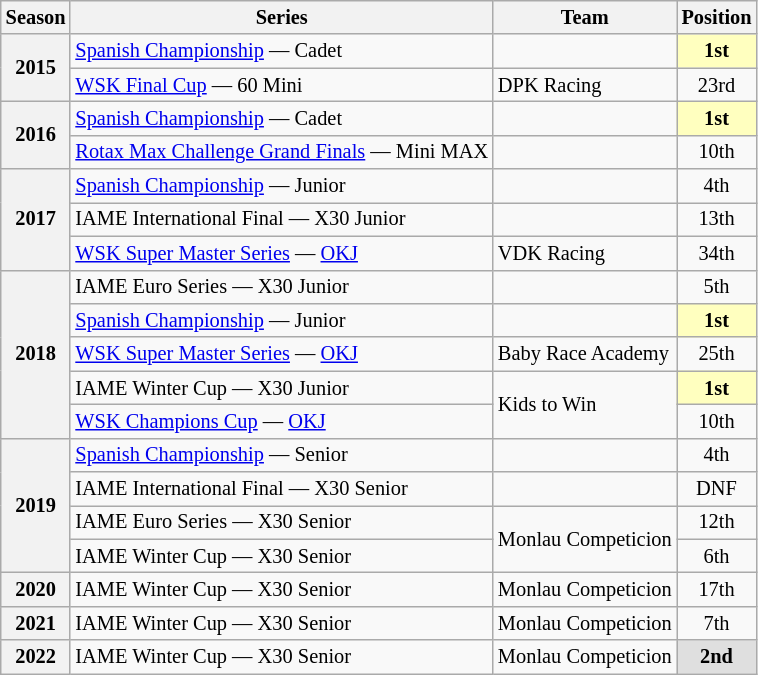<table class="wikitable" style="font-size: 85%; text-align:center">
<tr>
<th>Season</th>
<th>Series</th>
<th>Team</th>
<th>Position</th>
</tr>
<tr>
<th rowspan="2">2015</th>
<td align="left"><a href='#'>Spanish Championship</a> — Cadet</td>
<td align="left"></td>
<td style="background:#FFFFBF;"><strong>1st</strong></td>
</tr>
<tr>
<td align="left"><a href='#'>WSK Final Cup</a> — 60 Mini</td>
<td align="left">DPK Racing</td>
<td>23rd</td>
</tr>
<tr>
<th rowspan="2">2016</th>
<td align="left"><a href='#'>Spanish Championship</a> — Cadet</td>
<td align="left"></td>
<td style="background:#FFFFBF;"><strong>1st</strong></td>
</tr>
<tr>
<td align="left"><a href='#'>Rotax Max Challenge Grand Finals</a> — Mini MAX</td>
<td align="left"></td>
<td>10th</td>
</tr>
<tr>
<th rowspan="3">2017</th>
<td align="left"><a href='#'>Spanish Championship</a> — Junior</td>
<td align="left"></td>
<td>4th</td>
</tr>
<tr>
<td align="left">IAME International Final — X30 Junior</td>
<td></td>
<td>13th</td>
</tr>
<tr>
<td align="left"><a href='#'>WSK Super Master Series</a> — <a href='#'>OKJ</a></td>
<td align="left">VDK Racing</td>
<td>34th</td>
</tr>
<tr>
<th rowspan="5">2018</th>
<td align="left">IAME Euro Series — X30 Junior</td>
<td align="left"></td>
<td>5th</td>
</tr>
<tr>
<td align="left"><a href='#'>Spanish Championship</a> — Junior</td>
<td align="left"></td>
<td style="background:#FFFFBF;"><strong>1st</strong></td>
</tr>
<tr>
<td align="left"><a href='#'>WSK Super Master Series</a> — <a href='#'>OKJ</a></td>
<td align="left">Baby Race Academy</td>
<td>25th</td>
</tr>
<tr>
<td align="left">IAME Winter Cup — X30 Junior</td>
<td rowspan="2" align="left">Kids to Win</td>
<td style="background:#FFFFBF;"><strong>1st</strong></td>
</tr>
<tr>
<td align="left"><a href='#'>WSK Champions Cup</a> — <a href='#'>OKJ</a></td>
<td>10th</td>
</tr>
<tr>
<th rowspan="4">2019</th>
<td align="left"><a href='#'>Spanish Championship</a> — Senior</td>
<td align="left"></td>
<td>4th</td>
</tr>
<tr>
<td align="left">IAME International Final — X30 Senior</td>
<td align="left"></td>
<td>DNF</td>
</tr>
<tr>
<td align="left">IAME Euro Series — X30 Senior</td>
<td rowspan="2" align="left">Monlau Competicion</td>
<td>12th</td>
</tr>
<tr>
<td align="left">IAME Winter Cup — X30 Senior</td>
<td>6th</td>
</tr>
<tr>
<th>2020</th>
<td align="left">IAME Winter Cup — X30 Senior</td>
<td align="left">Monlau Competicion</td>
<td>17th</td>
</tr>
<tr>
<th>2021</th>
<td align="left">IAME Winter Cup — X30 Senior</td>
<td align="left">Monlau Competicion</td>
<td>7th</td>
</tr>
<tr>
<th>2022</th>
<td align="left">IAME Winter Cup — X30 Senior</td>
<td align="left">Monlau Competicion</td>
<td style="background:#DFDFDF;"><strong>2nd</strong></td>
</tr>
</table>
